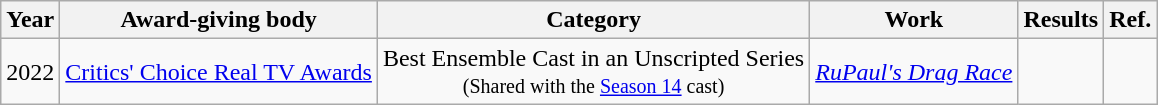<table class="wikitable sortable" >
<tr>
<th>Year</th>
<th>Award-giving body</th>
<th>Category</th>
<th>Work</th>
<th>Results</th>
<th>Ref.</th>
</tr>
<tr>
<td style="text-align:center">2022</td>
<td style="text-align:center"><a href='#'>Critics' Choice Real TV Awards</a></td>
<td style="text-align:center">Best Ensemble Cast in an Unscripted Series<br><small>(Shared with the <a href='#'>Season 14</a> cast)</small></td>
<td style="text-align:center"><a href='#'><em>RuPaul's Drag Race</em></a></td>
<td></td>
<td style="text-align:center"></td>
</tr>
</table>
